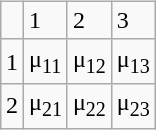<table class="wikitable" style="float:right; center; margin: 0px; margin-top: 5px">
<tr>
<td></td>
<td>1</td>
<td>2</td>
<td>3</td>
</tr>
<tr>
<td>1</td>
<td>μ<sub>11</sub></td>
<td>μ<sub>12</sub></td>
<td>μ<sub>13</sub></td>
</tr>
<tr>
<td>2</td>
<td>μ<sub>21</sub></td>
<td>μ<sub>22</sub></td>
<td>μ<sub>23</sub></td>
</tr>
</table>
